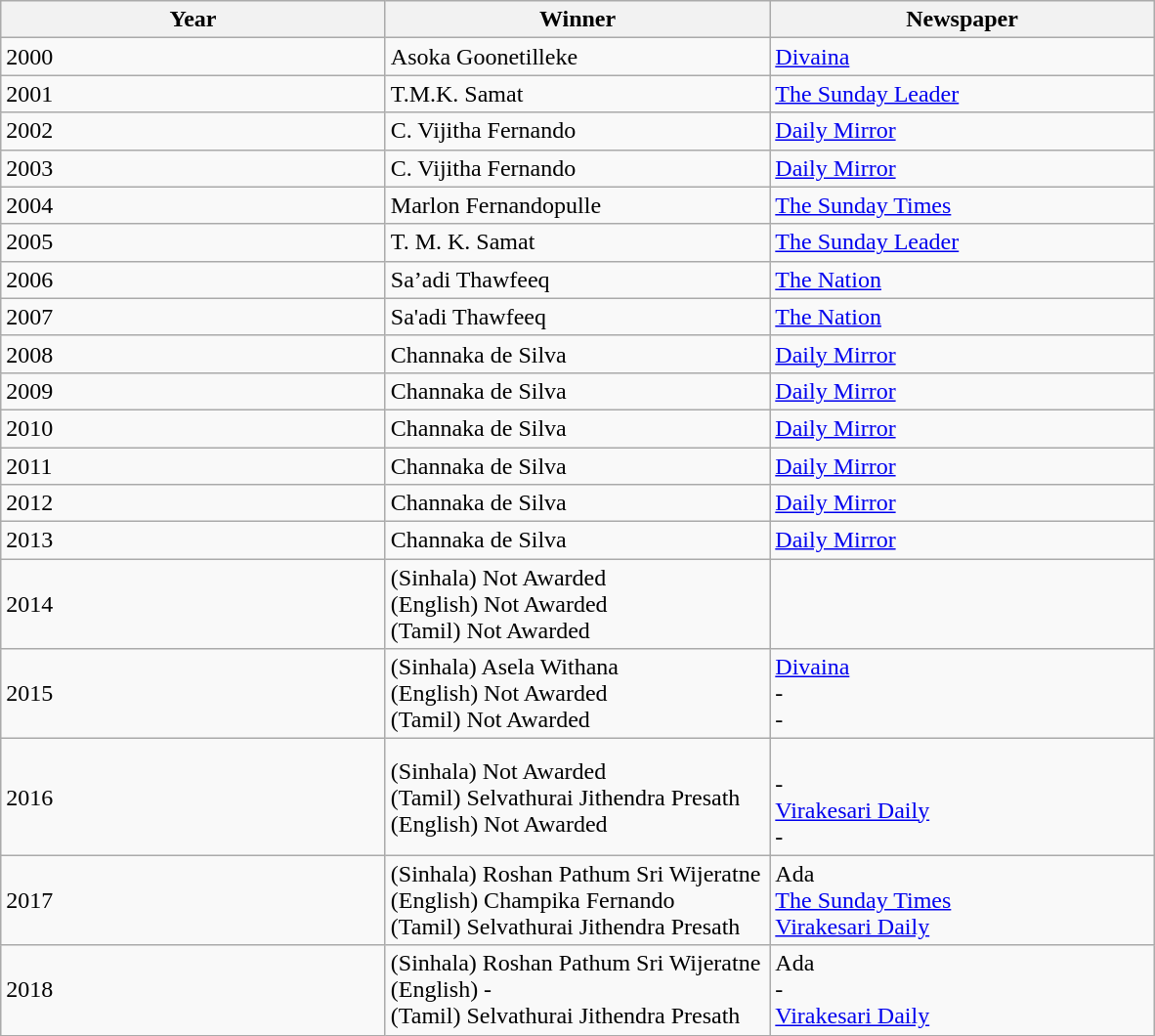<table class="wikitable sortable mw-collapsible mw-collapsed">
<tr>
<th width="33%">Year</th>
<th width="33%">Winner</th>
<th width="33%">Newspaper</th>
</tr>
<tr>
<td>2000</td>
<td>Asoka Goonetilleke</td>
<td><a href='#'>Divaina</a></td>
</tr>
<tr>
<td>2001</td>
<td>T.M.K. Samat</td>
<td><a href='#'>The Sunday Leader</a></td>
</tr>
<tr>
<td>2002</td>
<td>C. Vijitha Fernando</td>
<td><a href='#'>Daily Mirror</a></td>
</tr>
<tr>
<td>2003</td>
<td>C. Vijitha Fernando</td>
<td><a href='#'>Daily Mirror</a></td>
</tr>
<tr>
<td>2004</td>
<td>Marlon Fernandopulle</td>
<td><a href='#'>The Sunday Times</a></td>
</tr>
<tr>
<td>2005</td>
<td>T. M. K. Samat</td>
<td><a href='#'>The Sunday Leader</a></td>
</tr>
<tr>
<td>2006</td>
<td>Sa’adi Thawfeeq</td>
<td><a href='#'>The Nation</a></td>
</tr>
<tr>
<td>2007</td>
<td>Sa'adi Thawfeeq</td>
<td><a href='#'>The Nation</a></td>
</tr>
<tr>
<td>2008</td>
<td>Channaka de Silva</td>
<td><a href='#'>Daily Mirror</a></td>
</tr>
<tr>
<td>2009</td>
<td>Channaka de Silva</td>
<td><a href='#'>Daily Mirror</a></td>
</tr>
<tr>
<td>2010</td>
<td>Channaka de Silva</td>
<td><a href='#'>Daily Mirror</a></td>
</tr>
<tr>
<td>2011</td>
<td>Channaka de Silva</td>
<td><a href='#'>Daily Mirror</a></td>
</tr>
<tr>
<td>2012</td>
<td>Channaka de Silva</td>
<td><a href='#'>Daily Mirror</a></td>
</tr>
<tr>
<td>2013</td>
<td>Channaka de Silva</td>
<td><a href='#'>Daily Mirror</a></td>
</tr>
<tr>
<td>2014</td>
<td>(Sinhala) Not Awarded<br>(English) Not Awarded<br>(Tamil) Not Awarded</td>
<td></td>
</tr>
<tr>
<td>2015</td>
<td>(Sinhala) Asela Withana<br>(English) Not Awarded<br>(Tamil) Not Awarded</td>
<td><a href='#'>Divaina</a><br>-<br>-</td>
</tr>
<tr>
<td>2016</td>
<td>(Sinhala) Not Awarded<br>(Tamil) Selvathurai Jithendra Presath<br>(English) Not Awarded</td>
<td><br>-<br><a href='#'>Virakesari Daily</a><br>-</td>
</tr>
<tr>
<td>2017</td>
<td>(Sinhala) Roshan Pathum Sri Wijeratne<br>(English) Champika Fernando<br>(Tamil) Selvathurai Jithendra Presath</td>
<td>Ada<br><a href='#'>The Sunday Times</a><br><a href='#'>Virakesari Daily</a></td>
</tr>
<tr>
<td>2018</td>
<td>(Sinhala) Roshan Pathum Sri Wijeratne<br>(English) -<br>(Tamil) Selvathurai Jithendra Presath</td>
<td>Ada<br>-<br><a href='#'>Virakesari Daily</a></td>
</tr>
</table>
